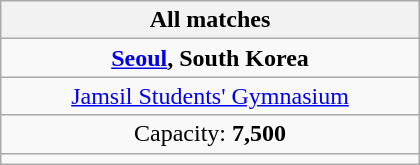<table class="wikitable" style="text-align:center" width=280>
<tr>
<th>All matches</th>
</tr>
<tr>
<td><strong><a href='#'>Seoul</a>, South Korea</strong></td>
</tr>
<tr>
<td><a href='#'>Jamsil Students' Gymnasium</a></td>
</tr>
<tr>
<td>Capacity: <strong>7,500</strong></td>
</tr>
<tr>
<td></td>
</tr>
</table>
